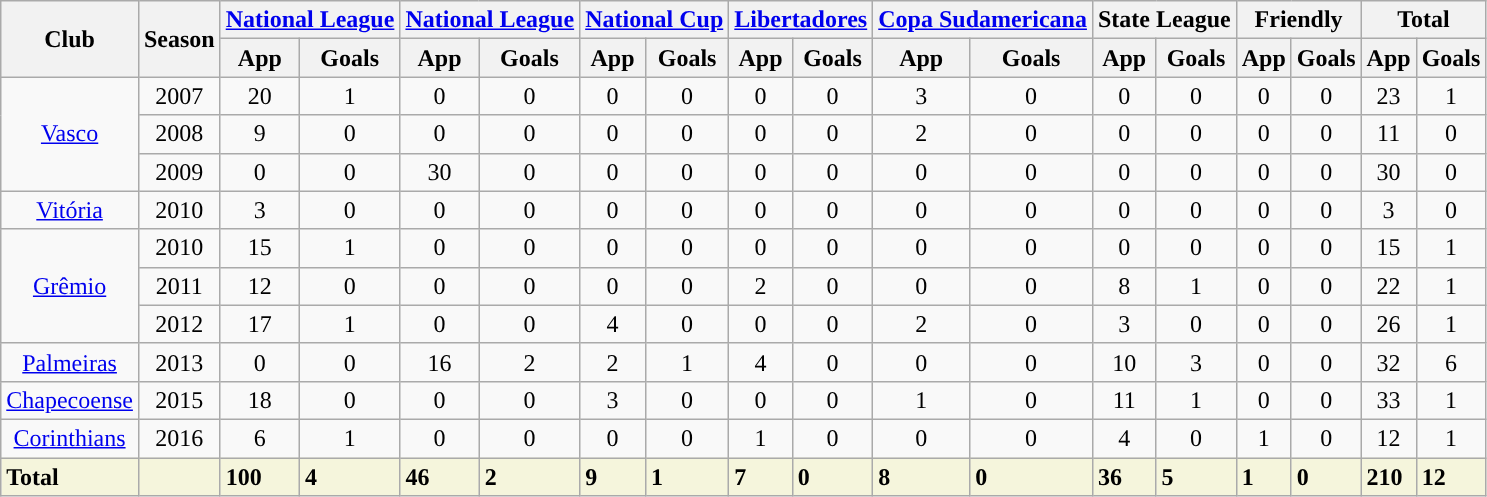<table class="wikitable" style="text-align: center;">
<tr>
<th rowspan="2">Club</th>
<th rowspan="2">Season</th>
<th colspan="2"><a href='#'>National League</a></th>
<th colspan="2"><a href='#'>National League</a></th>
<th colspan="2"><a href='#'>National Cup</a></th>
<th colspan="2"><a href='#'>Libertadores</a></th>
<th colspan="2"><a href='#'>Copa Sudamericana</a></th>
<th colspan="2">State League</th>
<th colspan="2">Friendly</th>
<th colspan="2">Total</th>
</tr>
<tr>
<th>App</th>
<th>Goals</th>
<th>App</th>
<th>Goals</th>
<th>App</th>
<th>Goals</th>
<th>App</th>
<th>Goals</th>
<th>App</th>
<th>Goals</th>
<th>App</th>
<th>Goals</th>
<th>App</th>
<th>Goals</th>
<th>App</th>
<th>Goals</th>
</tr>
<tr>
<td rowspan="3"><a href='#'>Vasco</a></td>
<td>2007</td>
<td>20</td>
<td>1</td>
<td>0</td>
<td>0</td>
<td>0</td>
<td>0</td>
<td>0</td>
<td>0</td>
<td>3</td>
<td>0</td>
<td>0</td>
<td>0</td>
<td>0</td>
<td>0</td>
<td>23</td>
<td>1</td>
</tr>
<tr>
<td>2008</td>
<td>9</td>
<td>0</td>
<td>0</td>
<td>0</td>
<td>0</td>
<td>0</td>
<td>0</td>
<td>0</td>
<td>2</td>
<td>0</td>
<td>0</td>
<td>0</td>
<td>0</td>
<td>0</td>
<td>11</td>
<td>0</td>
</tr>
<tr>
<td>2009</td>
<td>0</td>
<td>0</td>
<td>30</td>
<td>0</td>
<td>0</td>
<td>0</td>
<td>0</td>
<td>0</td>
<td>0</td>
<td>0</td>
<td>0</td>
<td>0</td>
<td>0</td>
<td>0</td>
<td>30</td>
<td>0</td>
</tr>
<tr>
<td rowspan="1"><a href='#'>Vitória</a></td>
<td>2010</td>
<td>3</td>
<td>0</td>
<td>0</td>
<td>0</td>
<td>0</td>
<td>0</td>
<td>0</td>
<td>0</td>
<td>0</td>
<td>0</td>
<td>0</td>
<td>0</td>
<td>0</td>
<td>0</td>
<td>3</td>
<td>0</td>
</tr>
<tr>
<td rowspan="3"><a href='#'>Grêmio</a></td>
<td>2010</td>
<td>15</td>
<td>1</td>
<td>0</td>
<td>0</td>
<td>0</td>
<td>0</td>
<td>0</td>
<td>0</td>
<td>0</td>
<td>0</td>
<td>0</td>
<td>0</td>
<td>0</td>
<td>0</td>
<td>15</td>
<td>1</td>
</tr>
<tr>
<td>2011</td>
<td>12</td>
<td>0</td>
<td>0</td>
<td>0</td>
<td>0</td>
<td>0</td>
<td>2</td>
<td>0</td>
<td>0</td>
<td>0</td>
<td>8</td>
<td>1</td>
<td>0</td>
<td>0</td>
<td>22</td>
<td>1</td>
</tr>
<tr>
<td>2012</td>
<td>17</td>
<td>1</td>
<td>0</td>
<td>0</td>
<td>4</td>
<td>0</td>
<td>0</td>
<td>0</td>
<td>2</td>
<td>0</td>
<td>3</td>
<td>0</td>
<td>0</td>
<td>0</td>
<td>26</td>
<td>1</td>
</tr>
<tr>
<td rowspan="1"><a href='#'>Palmeiras</a></td>
<td>2013</td>
<td>0</td>
<td>0</td>
<td>16</td>
<td>2</td>
<td>2</td>
<td>1</td>
<td>4</td>
<td>0</td>
<td>0</td>
<td>0</td>
<td>10</td>
<td>3</td>
<td>0</td>
<td>0</td>
<td>32</td>
<td>6</td>
</tr>
<tr>
<td rowspan="1"><a href='#'>Chapecoense</a></td>
<td>2015</td>
<td>18</td>
<td>0</td>
<td>0</td>
<td>0</td>
<td>3</td>
<td>0</td>
<td>0</td>
<td>0</td>
<td>1</td>
<td>0</td>
<td>11</td>
<td>1</td>
<td>0</td>
<td>0</td>
<td>33</td>
<td>1</td>
</tr>
<tr>
<td rowspan="1"><a href='#'>Corinthians</a></td>
<td>2016</td>
<td>6</td>
<td>1</td>
<td>0</td>
<td>0</td>
<td>0</td>
<td>0</td>
<td>1</td>
<td>0</td>
<td>0</td>
<td>0</td>
<td>4</td>
<td>0</td>
<td>1</td>
<td>0</td>
<td>12</td>
<td>1</td>
</tr>
<tr>
<th style="text-align:left; background:beige;">Total</th>
<th style="text-align:left; background:beige;"></th>
<th style="text-align:left; background:beige;">100</th>
<th style="text-align:left; background:beige;">4</th>
<th style="text-align:left; background:beige;">46</th>
<th style="text-align:left; background:beige;">2</th>
<th style="text-align:left; background:beige;">9</th>
<th style="text-align:left; background:beige;">1</th>
<th style="text-align:left; background:beige;">7</th>
<th style="text-align:left; background:beige;">0</th>
<th style="text-align:left; background:beige;">8</th>
<th style="text-align:left; background:beige;">0</th>
<th style="text-align:left; background:beige;">36</th>
<th style="text-align:left; background:beige;">5</th>
<th style="text-align:left; background:beige;">1</th>
<th style="text-align:left; background:beige;">0</th>
<th style="text-align:left; background:beige;">210</th>
<th style="text-align:left; background:beige;">12</th>
</tr>
</table>
